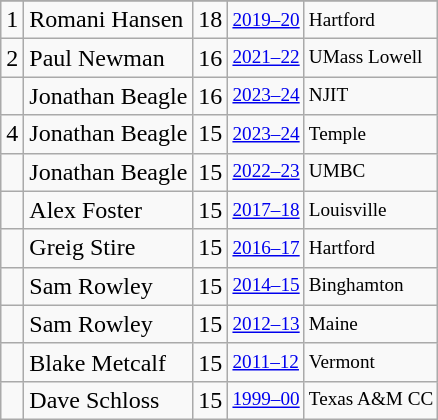<table class="wikitable">
<tr>
</tr>
<tr>
<td>1</td>
<td>Romani Hansen</td>
<td>18</td>
<td style="font-size:80%;"><a href='#'>2019–20</a></td>
<td style="font-size:80%;">Hartford</td>
</tr>
<tr>
<td>2</td>
<td>Paul Newman</td>
<td>16</td>
<td style="font-size:80%;"><a href='#'>2021–22</a></td>
<td style="font-size:80%;">UMass Lowell</td>
</tr>
<tr>
<td></td>
<td>Jonathan Beagle</td>
<td>16</td>
<td style="font-size:80%;"><a href='#'>2023–24</a></td>
<td style="font-size:80%;">NJIT</td>
</tr>
<tr>
<td>4</td>
<td>Jonathan Beagle</td>
<td>15</td>
<td style="font-size:80%;"><a href='#'>2023–24</a></td>
<td style="font-size:80%;">Temple</td>
</tr>
<tr>
<td></td>
<td>Jonathan Beagle</td>
<td>15</td>
<td style="font-size:80%;"><a href='#'>2022–23</a></td>
<td style="font-size:80%;">UMBC</td>
</tr>
<tr>
<td></td>
<td>Alex Foster</td>
<td>15</td>
<td style="font-size:80%;"><a href='#'>2017–18</a></td>
<td style="font-size:80%;">Louisville</td>
</tr>
<tr>
<td></td>
<td>Greig Stire</td>
<td>15</td>
<td style="font-size:80%;"><a href='#'>2016–17</a></td>
<td style="font-size:80%;">Hartford</td>
</tr>
<tr>
<td></td>
<td>Sam Rowley</td>
<td>15</td>
<td style="font-size:80%;"><a href='#'>2014–15</a></td>
<td style="font-size:80%;">Binghamton</td>
</tr>
<tr>
<td></td>
<td>Sam Rowley</td>
<td>15</td>
<td style="font-size:80%;"><a href='#'>2012–13</a></td>
<td style="font-size:80%;">Maine</td>
</tr>
<tr>
<td></td>
<td>Blake Metcalf</td>
<td>15</td>
<td style="font-size:80%;"><a href='#'>2011–12</a></td>
<td style="font-size:80%;">Vermont</td>
</tr>
<tr>
<td></td>
<td>Dave Schloss</td>
<td>15</td>
<td style="font-size:80%;"><a href='#'>1999–00</a></td>
<td style="font-size:80%;">Texas A&M CC</td>
</tr>
</table>
